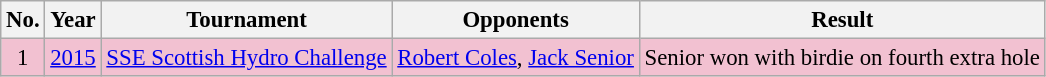<table class="wikitable" style="font-size:95%;">
<tr>
<th>No.</th>
<th>Year</th>
<th>Tournament</th>
<th>Opponents</th>
<th>Result</th>
</tr>
<tr style="background:#F2C1D1;">
<td align=center>1</td>
<td><a href='#'>2015</a></td>
<td><a href='#'>SSE Scottish Hydro Challenge</a></td>
<td> <a href='#'>Robert Coles</a>,  <a href='#'>Jack Senior</a></td>
<td>Senior won with birdie on fourth extra hole</td>
</tr>
</table>
